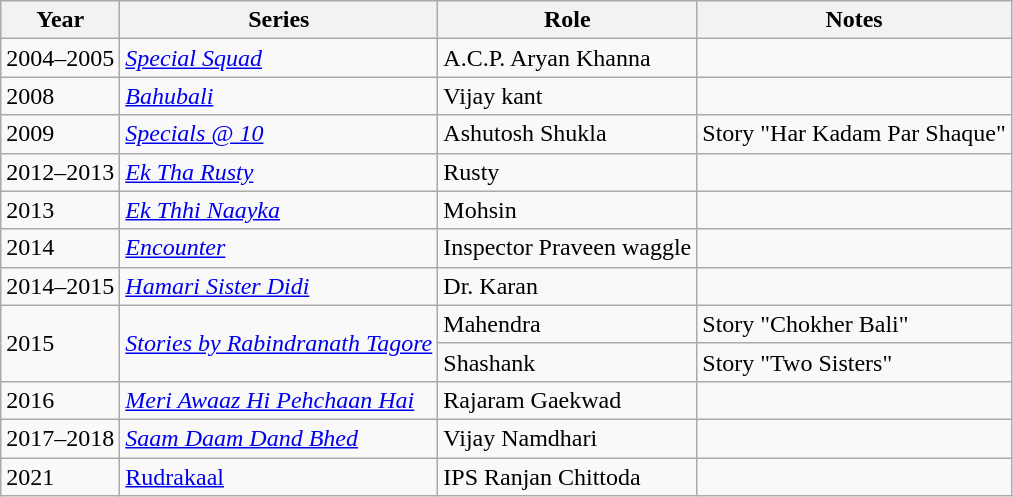<table class="wikitable sortable">
<tr>
<th scope="col">Year</th>
<th scope="col">Series</th>
<th scope="col">Role</th>
<th scope="col">Notes</th>
</tr>
<tr>
<td>2004–2005</td>
<td><em><a href='#'>Special Squad</a></em></td>
<td>A.C.P. Aryan Khanna</td>
<td></td>
</tr>
<tr>
<td>2008</td>
<td><em><a href='#'>Bahubali</a></em></td>
<td>Vijay kant</td>
<td></td>
</tr>
<tr>
<td>2009</td>
<td><em><a href='#'>Specials @ 10</a></em></td>
<td>Ashutosh Shukla</td>
<td>Story "Har Kadam Par Shaque"</td>
</tr>
<tr>
<td>2012–2013</td>
<td><em><a href='#'>Ek Tha Rusty</a></em></td>
<td>Rusty</td>
<td></td>
</tr>
<tr>
<td>2013</td>
<td><em><a href='#'>Ek Thhi Naayka</a></em></td>
<td>Mohsin</td>
<td></td>
</tr>
<tr>
<td>2014</td>
<td><em><a href='#'>Encounter</a></em></td>
<td>Inspector Praveen waggle</td>
<td></td>
</tr>
<tr>
<td>2014–2015</td>
<td><em><a href='#'>Hamari Sister Didi</a></em></td>
<td>Dr. Karan</td>
<td></td>
</tr>
<tr>
<td rowspan="2">2015</td>
<td rowspan="2"><em><a href='#'>Stories by Rabindranath Tagore</a></em></td>
<td>Mahendra</td>
<td>Story "Chokher Bali"</td>
</tr>
<tr>
<td>Shashank</td>
<td>Story "Two Sisters"</td>
</tr>
<tr>
<td>2016</td>
<td><em><a href='#'>Meri Awaaz Hi Pehchaan Hai</a></em></td>
<td>Rajaram Gaekwad</td>
<td></td>
</tr>
<tr>
<td>2017–2018</td>
<td><em><a href='#'>Saam Daam Dand Bhed</a></em></td>
<td>Vijay Namdhari</td>
<td></td>
</tr>
<tr>
<td>2021</td>
<td><a href='#'>Rudrakaal</a></td>
<td>IPS Ranjan Chittoda</td>
<td></td>
</tr>
</table>
